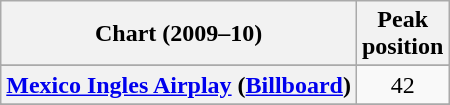<table class="wikitable sortable plainrowheaders" style="text-align:center">
<tr>
<th scope="col">Chart (2009–10)</th>
<th scope="col">Peak<br>position</th>
</tr>
<tr>
</tr>
<tr>
</tr>
<tr>
</tr>
<tr>
<th scope="row"><a href='#'>Mexico Ingles Airplay</a> (<a href='#'>Billboard</a>)</th>
<td>42</td>
</tr>
<tr>
</tr>
<tr>
</tr>
<tr>
</tr>
<tr>
</tr>
</table>
